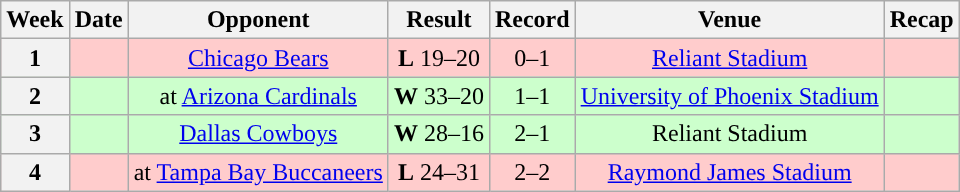<table class="wikitable" style="text-align:center">
<tr>
<th>Week</th>
<th>Date</th>
<th>Opponent</th>
<th>Result</th>
<th>Record</th>
<th>Venue</th>
<th>Recap</th>
</tr>
<tr style="background:#fcc">
<th>1</th>
<td></td>
<td><a href='#'>Chicago Bears</a></td>
<td><strong>L</strong> 19–20</td>
<td>0–1</td>
<td><a href='#'>Reliant Stadium</a></td>
<td></td>
</tr>
<tr style="background:#cfc">
<th>2</th>
<td></td>
<td>at <a href='#'>Arizona Cardinals</a></td>
<td><strong>W</strong> 33–20</td>
<td>1–1</td>
<td><a href='#'>University of Phoenix Stadium</a></td>
<td></td>
</tr>
<tr style="background:#cfc">
<th>3</th>
<td></td>
<td><a href='#'>Dallas Cowboys</a></td>
<td><strong>W</strong> 28–16</td>
<td>2–1</td>
<td>Reliant Stadium</td>
<td></td>
</tr>
<tr style="background:#fcc">
<th>4</th>
<td></td>
<td>at <a href='#'>Tampa Bay Buccaneers</a></td>
<td><strong>L</strong> 24–31</td>
<td>2–2</td>
<td><a href='#'>Raymond James Stadium</a></td>
<td></td>
</tr>
</table>
